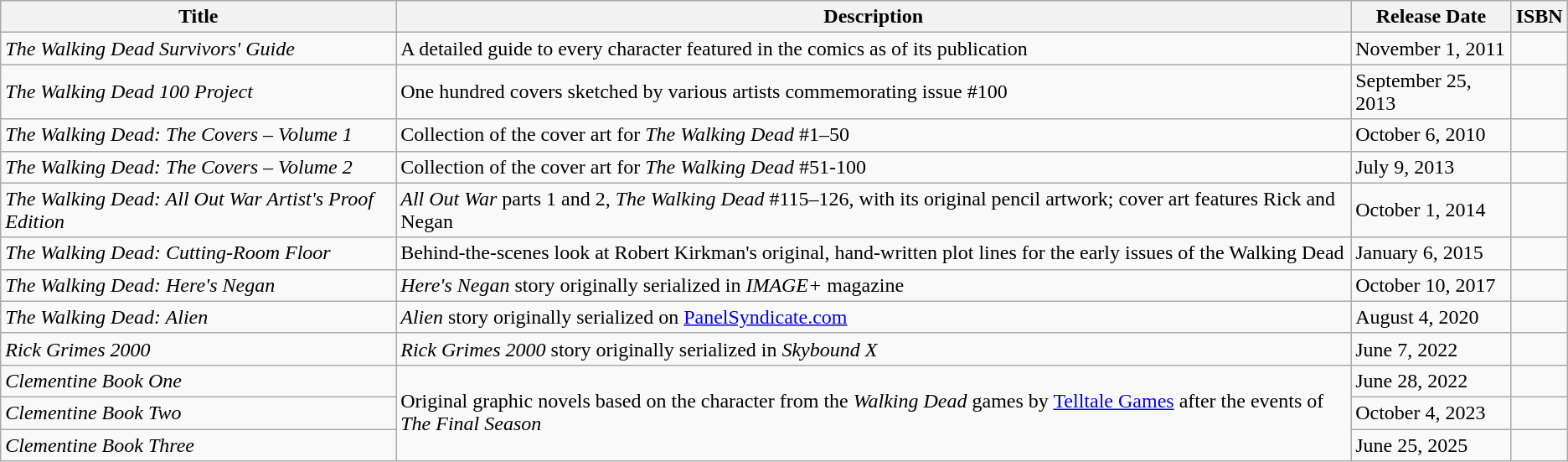<table class="wikitable">
<tr>
<th>Title</th>
<th>Description</th>
<th>Release Date</th>
<th>ISBN</th>
</tr>
<tr>
<td><em>The Walking Dead Survivors' Guide</em></td>
<td>A detailed guide to every character featured in the comics as of its publication</td>
<td>November 1, 2011</td>
<td></td>
</tr>
<tr>
<td><em>The Walking Dead 100 Project</em></td>
<td>One hundred covers sketched by various artists commemorating issue #100</td>
<td>September 25, 2013</td>
<td></td>
</tr>
<tr>
<td><em>The Walking Dead: The Covers – Volume 1</em></td>
<td>Collection of the cover art for <em>The Walking Dead</em> #1–50</td>
<td>October 6, 2010</td>
<td></td>
</tr>
<tr>
<td><em>The Walking Dead: The Covers – Volume 2</em></td>
<td>Collection of the cover art for <em>The Walking Dead</em> #51-100</td>
<td>July 9, 2013</td>
<td></td>
</tr>
<tr>
<td><em>The Walking Dead: All Out War Artist's Proof Edition</em></td>
<td><em>All Out War</em> parts 1 and 2, <em>The Walking Dead</em> #115–126, with its original pencil artwork; cover art features Rick and Negan</td>
<td>October 1, 2014</td>
<td></td>
</tr>
<tr>
<td><em>The Walking Dead: Cutting-Room Floor</em></td>
<td>Behind-the-scenes look at Robert Kirkman's original, hand-written plot lines for the early issues of the Walking Dead</td>
<td>January 6, 2015</td>
<td></td>
</tr>
<tr>
<td><em>The Walking Dead: Here's Negan</em></td>
<td><em>Here's Negan</em> story originally serialized in <em>IMAGE+</em> magazine</td>
<td>October 10, 2017</td>
<td></td>
</tr>
<tr>
<td><em>The Walking Dead: Alien</em></td>
<td><em>Alien</em> story originally serialized on <a href='#'>PanelSyndicate.com</a></td>
<td>August 4, 2020</td>
<td></td>
</tr>
<tr>
<td><em>Rick Grimes 2000</em></td>
<td><em>Rick Grimes 2000</em> story originally serialized in <em>Skybound X</em></td>
<td>June 7, 2022</td>
<td></td>
</tr>
<tr>
<td><em>Clementine Book One</em></td>
<td rowspan="3">Original graphic novels based on the character from the <em>Walking Dead</em> games by <a href='#'>Telltale Games</a> after the events of <em>The Final Season</em></td>
<td>June 28, 2022</td>
<td></td>
</tr>
<tr>
<td><em>Clementine Book Two</em></td>
<td>October 4, 2023</td>
<td></td>
</tr>
<tr>
<td><em>Clementine Book Three</em></td>
<td>June 25, 2025</td>
<td></td>
</tr>
</table>
